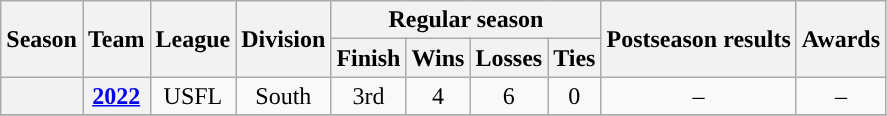<table class="wikitable" style="text-align:center;">
<tr>
<th rowspan="2">Season</th>
<th rowspan="2">Team</th>
<th rowspan="2">League</th>
<th rowspan="2">Division</th>
<th colspan="4">Regular season</th>
<th rowspan="2">Postseason results</th>
<th rowspan="2">Awards</th>
</tr>
<tr>
<th>Finish</th>
<th>Wins</th>
<th>Losses</th>
<th>Ties</th>
</tr>
<tr>
<th></th>
<th><a href='#'>2022</a></th>
<td>USFL</td>
<td>South</td>
<td>3rd</td>
<td>4</td>
<td>6</td>
<td>0</td>
<td>–</td>
<td>–</td>
</tr>
<tr>
</tr>
</table>
